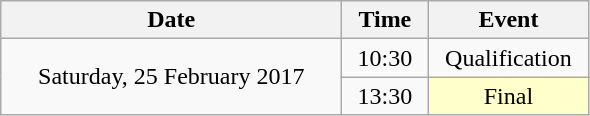<table class = "wikitable" style="text-align:center;">
<tr>
<th width=220>Date</th>
<th width=50>Time</th>
<th width=100>Event</th>
</tr>
<tr>
<td rowspan=2>Saturday, 25 February 2017</td>
<td>10:30</td>
<td>Qualification</td>
</tr>
<tr>
<td>13:30</td>
<td bgcolor=ffffcc>Final</td>
</tr>
</table>
